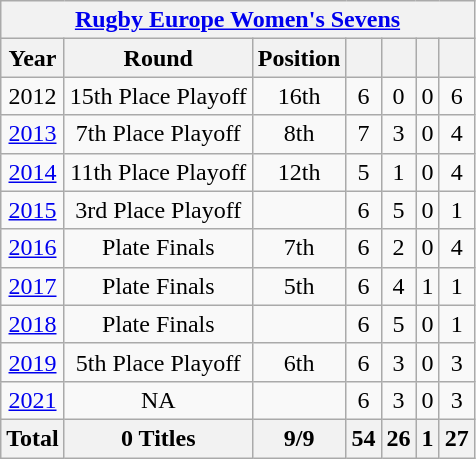<table class="wikitable" style="text-align: center;">
<tr>
<th colspan=10><a href='#'>Rugby Europe Women's Sevens</a></th>
</tr>
<tr>
<th>Year</th>
<th>Round</th>
<th>Position</th>
<th></th>
<th></th>
<th></th>
<th></th>
</tr>
<tr>
<td>2012</td>
<td>15th Place Playoff</td>
<td>16th</td>
<td>6</td>
<td>0</td>
<td>0</td>
<td>6</td>
</tr>
<tr>
<td> <a href='#'>2013</a></td>
<td>7th Place Playoff</td>
<td>8th</td>
<td>7</td>
<td>3</td>
<td>0</td>
<td>4</td>
</tr>
<tr>
<td> <a href='#'>2014</a></td>
<td>11th Place Playoff</td>
<td>12th</td>
<td>5</td>
<td>1</td>
<td>0</td>
<td>4</td>
</tr>
<tr>
<td> <a href='#'>2015</a></td>
<td>3rd Place Playoff</td>
<td></td>
<td>6</td>
<td>5</td>
<td>0</td>
<td>1</td>
</tr>
<tr>
<td> <a href='#'>2016</a></td>
<td>Plate Finals</td>
<td>7th</td>
<td>6</td>
<td>2</td>
<td>0</td>
<td>4</td>
</tr>
<tr>
<td> <a href='#'>2017</a></td>
<td>Plate Finals</td>
<td>5th</td>
<td>6</td>
<td>4</td>
<td>1</td>
<td>1</td>
</tr>
<tr>
<td> <a href='#'>2018</a></td>
<td>Plate Finals</td>
<td></td>
<td>6</td>
<td>5</td>
<td>0</td>
<td>1</td>
</tr>
<tr>
<td> <a href='#'>2019</a></td>
<td>5th Place Playoff</td>
<td>6th</td>
<td>6</td>
<td>3</td>
<td>0</td>
<td>3</td>
</tr>
<tr>
<td> <a href='#'>2021</a></td>
<td>NA</td>
<td></td>
<td>6</td>
<td>3</td>
<td>0</td>
<td>3</td>
</tr>
<tr>
<th><strong>Total</strong></th>
<th><strong>0 Titles</strong></th>
<th><strong>9/9</strong></th>
<th><strong>54</strong></th>
<th><strong>26</strong></th>
<th><strong>1</strong></th>
<th><strong>27</strong></th>
</tr>
</table>
